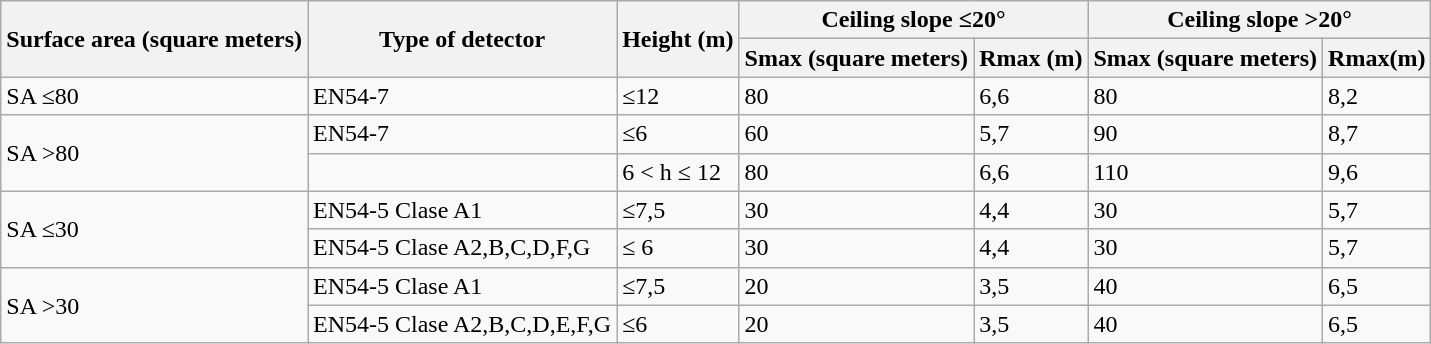<table class="wikitable">
<tr>
<th rowspan="2">Surface area (square meters)</th>
<th rowspan="2">Type of detector</th>
<th rowspan="2">Height (m)</th>
<th colspan="2">Ceiling slope ≤20°</th>
<th colspan="2">Ceiling slope >20°</th>
</tr>
<tr>
<th>Smax (square meters)</th>
<th>Rmax (m)</th>
<th>Smax (square meters)</th>
<th>Rmax(m)</th>
</tr>
<tr>
<td>SA ≤80</td>
<td>EN54-7</td>
<td>≤12</td>
<td>80</td>
<td>6,6</td>
<td>80</td>
<td>8,2</td>
</tr>
<tr>
<td rowspan="2">SA >80</td>
<td>EN54-7</td>
<td>≤6</td>
<td>60</td>
<td>5,7</td>
<td>90</td>
<td>8,7</td>
</tr>
<tr>
<td></td>
<td>6 < h ≤ 12</td>
<td>80</td>
<td>6,6</td>
<td>110</td>
<td>9,6</td>
</tr>
<tr>
<td rowspan="2">SA ≤30</td>
<td>EN54-5 Clase A1</td>
<td>≤7,5</td>
<td>30</td>
<td>4,4</td>
<td>30</td>
<td>5,7</td>
</tr>
<tr>
<td>EN54-5 Clase A2,B,C,D,F,G</td>
<td>≤ 6</td>
<td>30</td>
<td>4,4</td>
<td>30</td>
<td>5,7</td>
</tr>
<tr>
<td rowspan="2">SA >30</td>
<td>EN54-5 Clase A1</td>
<td>≤7,5</td>
<td>20</td>
<td>3,5</td>
<td>40</td>
<td>6,5</td>
</tr>
<tr>
<td>EN54-5 Clase A2,B,C,D,E,F,G</td>
<td>≤6</td>
<td>20</td>
<td>3,5</td>
<td>40</td>
<td>6,5</td>
</tr>
</table>
